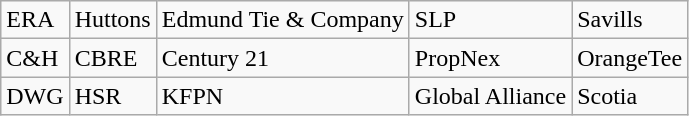<table class="wikitable">
<tr>
<td>ERA</td>
<td>Huttons</td>
<td>Edmund Tie & Company</td>
<td>SLP</td>
<td>Savills</td>
</tr>
<tr>
<td>C&H</td>
<td>CBRE</td>
<td>Century 21</td>
<td>PropNex</td>
<td>OrangeTee</td>
</tr>
<tr>
<td>DWG</td>
<td>HSR</td>
<td>KFPN</td>
<td>Global Alliance</td>
<td>Scotia</td>
</tr>
</table>
